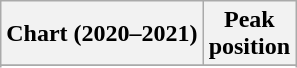<table class="wikitable sortable plainrowheaders" style="text-align:center">
<tr>
<th scope="col">Chart (2020–2021)</th>
<th scope="col">Peak<br>position</th>
</tr>
<tr>
</tr>
<tr>
</tr>
<tr>
</tr>
</table>
